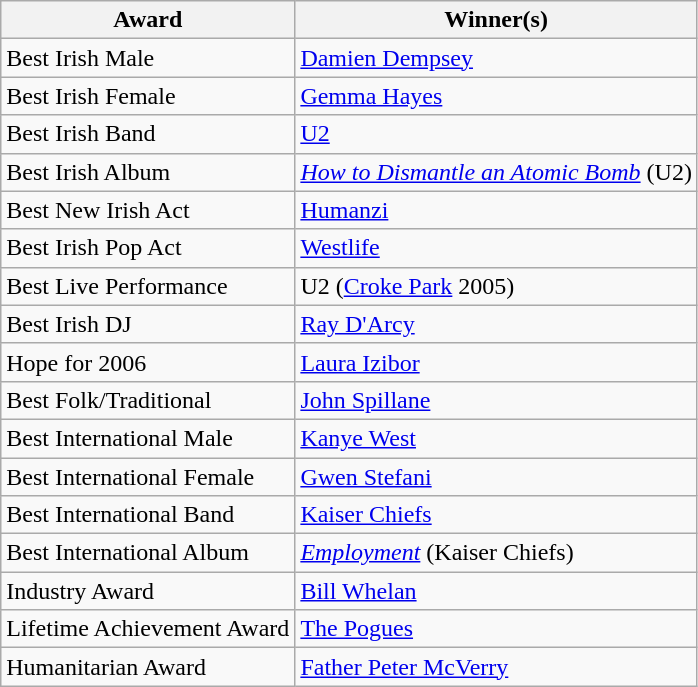<table class="wikitable">
<tr>
<th>Award</th>
<th>Winner(s)</th>
</tr>
<tr>
<td>Best Irish Male</td>
<td><a href='#'>Damien Dempsey</a></td>
</tr>
<tr>
<td>Best Irish Female</td>
<td><a href='#'>Gemma Hayes</a></td>
</tr>
<tr>
<td>Best Irish Band</td>
<td><a href='#'>U2</a></td>
</tr>
<tr>
<td>Best Irish Album</td>
<td><em><a href='#'>How to Dismantle an Atomic Bomb</a></em> (U2)</td>
</tr>
<tr>
<td>Best New Irish Act</td>
<td><a href='#'>Humanzi</a></td>
</tr>
<tr>
<td>Best Irish Pop Act</td>
<td><a href='#'>Westlife</a></td>
</tr>
<tr>
<td>Best Live Performance</td>
<td>U2 (<a href='#'>Croke Park</a> 2005)</td>
</tr>
<tr>
<td>Best Irish DJ</td>
<td><a href='#'>Ray D'Arcy</a></td>
</tr>
<tr>
<td>Hope for 2006</td>
<td><a href='#'>Laura Izibor</a></td>
</tr>
<tr>
<td>Best Folk/Traditional</td>
<td><a href='#'>John Spillane</a></td>
</tr>
<tr>
<td>Best International Male</td>
<td><a href='#'>Kanye West</a></td>
</tr>
<tr>
<td>Best International Female</td>
<td><a href='#'>Gwen Stefani</a></td>
</tr>
<tr>
<td>Best International Band</td>
<td><a href='#'>Kaiser Chiefs</a></td>
</tr>
<tr>
<td>Best International Album</td>
<td><em><a href='#'>Employment</a></em> (Kaiser Chiefs)</td>
</tr>
<tr>
<td>Industry Award</td>
<td><a href='#'>Bill Whelan</a></td>
</tr>
<tr>
<td>Lifetime Achievement Award</td>
<td><a href='#'>The Pogues</a></td>
</tr>
<tr>
<td>Humanitarian Award</td>
<td><a href='#'>Father Peter McVerry</a></td>
</tr>
</table>
